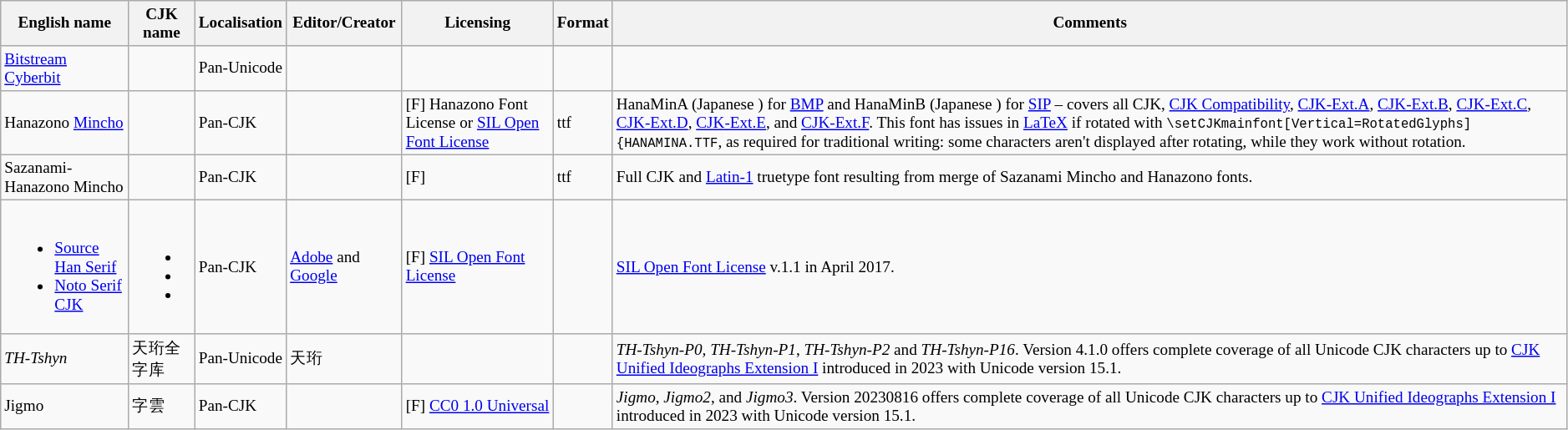<table class="wikitable sortable" style="font-size: 0.8em;">
<tr>
<th>English name</th>
<th>CJK name</th>
<th>Localisation</th>
<th>Editor/Creator</th>
<th>Licensing</th>
<th>Format</th>
<th>Comments</th>
</tr>
<tr>
<td><a href='#'>Bitstream Cyberbit</a></td>
<td></td>
<td>Pan-Unicode</td>
<td></td>
<td></td>
<td></td>
<td></td>
</tr>
<tr>
<td>Hanazono <a href='#'>Mincho</a></td>
<td></td>
<td>Pan-CJK</td>
<td></td>
<td><span>[F]</span> Hanazono Font License or <a href='#'>SIL Open Font License</a></td>
<td>ttf</td>
<td>HanaMinA (Japanese ) for <a href='#'>BMP</a> and HanaMinB (Japanese ) for <a href='#'>SIP</a> – covers all CJK, <a href='#'>CJK Compatibility</a>, <a href='#'>CJK-Ext.A</a>, <a href='#'>CJK-Ext.B</a>, <a href='#'>CJK-Ext.C</a>, <a href='#'>CJK-Ext.D</a>, <a href='#'>CJK-Ext.E</a>, and <a href='#'>CJK-Ext.F</a>. This font has issues in <a href='#'>LaTeX</a> if rotated with <code>\setCJKmainfont[Vertical=RotatedGlyphs]{HANAMINA.TTF</code>, as required for traditional writing: some characters aren't displayed after rotating, while they work without rotation.</td>
</tr>
<tr>
<td>Sazanami-Hanazono Mincho</td>
<td></td>
<td>Pan-CJK</td>
<td></td>
<td><span>[F]</span></td>
<td>ttf</td>
<td>Full CJK and <a href='#'>Latin-1</a> truetype font resulting from merge of Sazanami Mincho and Hanazono fonts.</td>
</tr>
<tr>
<td><br><ul><li><a href='#'>Source Han Serif</a></li><li><a href='#'>Noto Serif CJK</a></li></ul></td>
<td><br><ul><li></li><li></li><li></li></ul></td>
<td>Pan-CJK</td>
<td><a href='#'>Adobe</a> and <a href='#'>Google</a></td>
<td><span>[F]</span> <a href='#'>SIL Open Font License</a></td>
<td></td>
<td><a href='#'>SIL Open Font License</a> v.1.1 in April 2017.</td>
</tr>
<tr>
<td><em>TH-Tshyn</em></td>
<td>天珩全字库</td>
<td>Pan-Unicode</td>
<td>天珩</td>
<td></td>
<td></td>
<td><em>TH-Tshyn-P0, TH-Tshyn-P1</em>, <em>TH-Tshyn-P2</em> and <em>TH-Tshyn-P16</em>. Version 4.1.0 offers complete coverage of all Unicode CJK characters up to <a href='#'>CJK Unified Ideographs Extension I</a> introduced in 2023 with Unicode version 15.1.</td>
</tr>
<tr>
<td>Jigmo</td>
<td>字雲</td>
<td>Pan-CJK</td>
<td></td>
<td><span>[F]</span> <a href='#'>CC0 1.0 Universal</a></td>
<td></td>
<td><em>Jigmo</em>, <em>Jigmo2</em>, and <em>Jigmo3</em>. Version 20230816 offers complete coverage of all Unicode CJK characters up to <a href='#'>CJK Unified Ideographs Extension I</a> introduced in 2023 with Unicode version 15.1.</td>
</tr>
</table>
